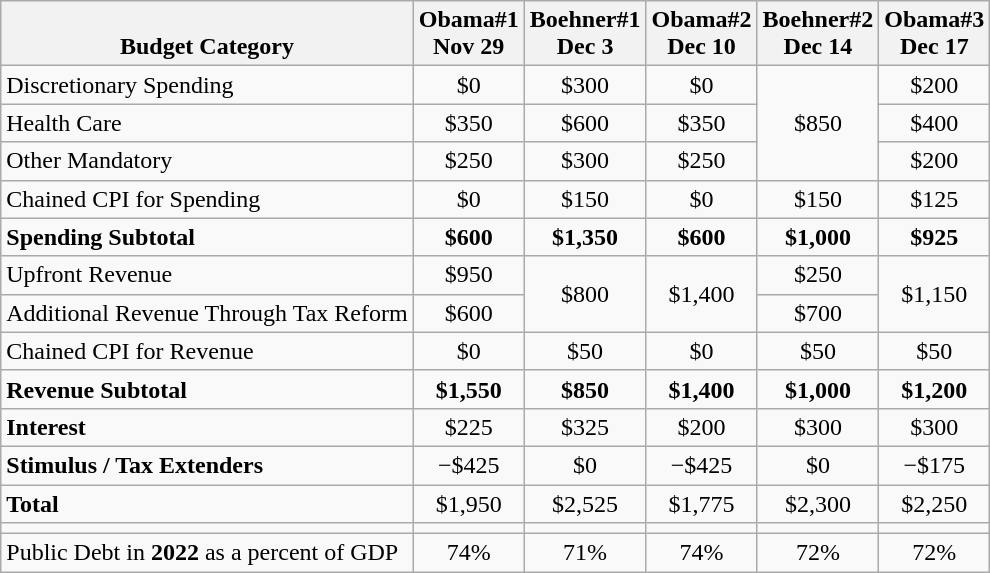<table class="wikitable" style="text-align:center">
<tr>
<th><br>Budget Category</th>
<th>Obama#1<br>Nov 29</th>
<th>Boehner#1<br>Dec 3</th>
<th>Obama#2<br>Dec 10</th>
<th>Boehner#2<br>Dec 14</th>
<th>Obama#3<br>Dec 17</th>
</tr>
<tr>
<td style="text-align:left">Discretionary Spending</td>
<td>$0</td>
<td>$300</td>
<td>$0</td>
<td rowspan="3">$850</td>
<td>$200</td>
</tr>
<tr>
<td style="text-align:left">Health Care</td>
<td>$350</td>
<td>$600</td>
<td>$350</td>
<td>$400</td>
</tr>
<tr>
<td style="text-align:left">Other Mandatory</td>
<td>$250</td>
<td>$300</td>
<td>$250</td>
<td>$200</td>
</tr>
<tr>
<td style="text-align:left">Chained CPI for Spending</td>
<td>$0</td>
<td>$150</td>
<td>$0</td>
<td>$150</td>
<td>$125</td>
</tr>
<tr>
<td style="text-align:left"><strong>Spending Subtotal</strong></td>
<td><strong>$600</strong></td>
<td><strong>$1,350</strong></td>
<td><strong>$600</strong></td>
<td><strong>$1,000</strong></td>
<td><strong>$925</strong></td>
</tr>
<tr>
<td style="text-align:left">Upfront Revenue</td>
<td>$950</td>
<td rowspan="2">$800</td>
<td rowspan="2">$1,400</td>
<td>$250</td>
<td rowspan="2">$1,150</td>
</tr>
<tr>
<td style="text-align:left">Additional Revenue Through Tax Reform</td>
<td>$600</td>
<td>$700</td>
</tr>
<tr>
<td style="text-align:left">Chained CPI for Revenue</td>
<td>$0</td>
<td>$50</td>
<td>$0</td>
<td>$50</td>
<td>$50</td>
</tr>
<tr>
<td style="text-align:left"><strong>Revenue Subtotal</strong></td>
<td><strong>$1,550</strong></td>
<td><strong>$850</strong></td>
<td><strong>$1,400</strong></td>
<td><strong>$1,000</strong></td>
<td><strong>$1,200</strong></td>
</tr>
<tr>
<td style="text-align:left"><strong>Interest</strong></td>
<td>$225</td>
<td>$325</td>
<td>$200</td>
<td>$300</td>
<td>$300</td>
</tr>
<tr>
<td style="text-align:left"><strong>Stimulus / Tax Extenders</strong></td>
<td>−$425</td>
<td>$0</td>
<td>−$425</td>
<td>$0</td>
<td>−$175</td>
</tr>
<tr>
<td style="text-align:left"><strong>Total</strong></td>
<td>$1,950</td>
<td>$2,525</td>
<td>$1,775</td>
<td>$2,300</td>
<td>$2,250</td>
</tr>
<tr>
<td></td>
<td></td>
<td></td>
<td></td>
<td></td>
<td></td>
</tr>
<tr>
<td style="text-align:left">Public Debt in <strong>2022</strong> as a percent of GDP</td>
<td>74%</td>
<td>71%</td>
<td>74%</td>
<td>72%</td>
<td>72%</td>
</tr>
</table>
